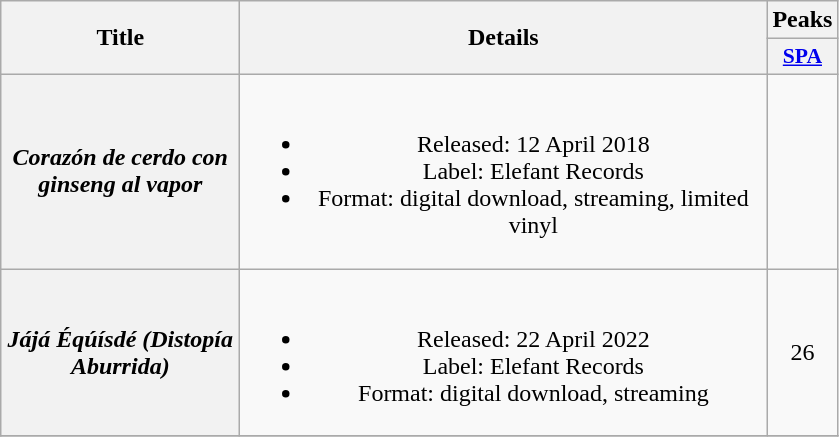<table class="wikitable plainrowheaders" style="text-align:center">
<tr>
<th scope="col" rowspan="2" style="width:9.5em">Title</th>
<th scope="col" rowspan="2" style="width:21.5em">Details</th>
<th scope="col" colspan="1">Peaks</th>
</tr>
<tr>
<th scope="col" style="width:2.5em;font-size:90%"><a href='#'>SPA</a><br></th>
</tr>
<tr>
<th scope="row"><em>Corazón de cerdo con ginseng al vapor </em></th>
<td><br><ul><li>Released: 12 April 2018</li><li>Label: Elefant Records</li><li>Format: digital download, streaming, limited vinyl</li></ul></td>
<td></td>
</tr>
<tr>
<th scope="row"><em>Jájá Éqúísdé (Distopía Aburrida)</th>
<td><br><ul><li>Released: 22 April 2022</li><li>Label: Elefant Records</li><li>Format: digital download, streaming</li></ul></td>
<td>26</td>
</tr>
<tr>
</tr>
</table>
